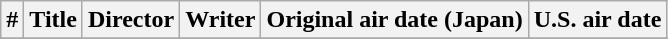<table class="wikitable">
<tr>
<th>#</th>
<th>Title</th>
<th>Director</th>
<th>Writer</th>
<th>Original air date (Japan)</th>
<th>U.S. air date</th>
</tr>
<tr>
</tr>
</table>
